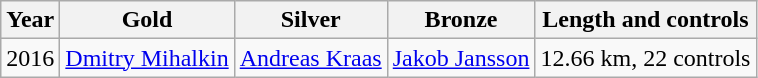<table class="wikitable">
<tr>
<th>Year</th>
<th>Gold</th>
<th>Silver</th>
<th>Bronze</th>
<th>Length and controls</th>
</tr>
<tr>
<td>2016</td>
<td> <a href='#'>Dmitry Mihalkin</a></td>
<td> <a href='#'>Andreas Kraas</a></td>
<td> <a href='#'>Jakob Jansson</a></td>
<td>12.66 km, 22 controls</td>
</tr>
</table>
